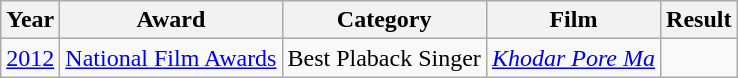<table class="wikitable">
<tr>
<th>Year</th>
<th>Award</th>
<th>Category</th>
<th>Film</th>
<th>Result</th>
</tr>
<tr>
<td><a href='#'>2012</a></td>
<td><a href='#'>National Film Awards</a></td>
<td>Best Plaback Singer</td>
<td><em><a href='#'>Khodar Pore Ma</a></em></td>
<td></td>
</tr>
</table>
